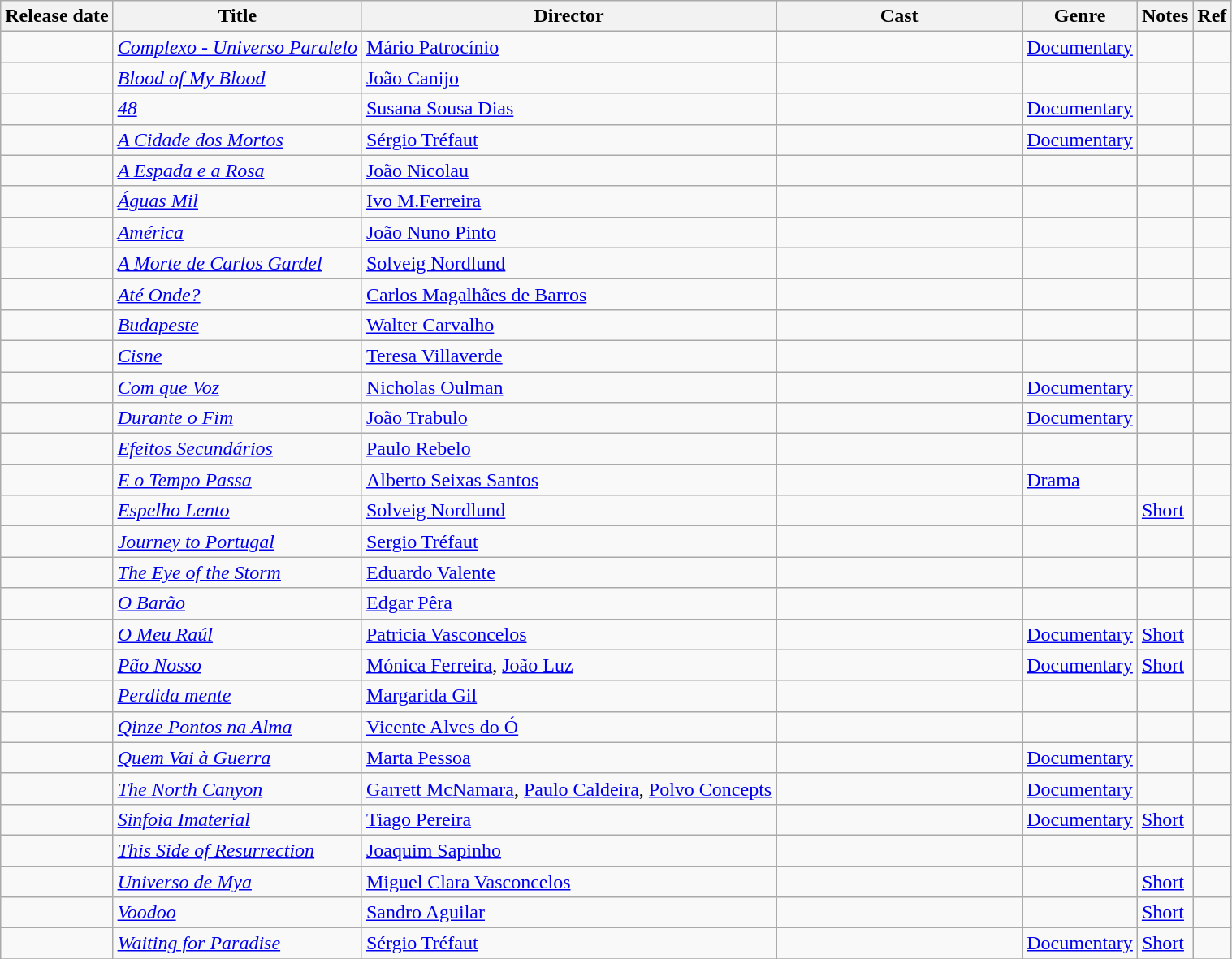<table class="wikitable sortable">
<tr>
<th>Release date</th>
<th>Title</th>
<th>Director</th>
<th style="width:20%;">Cast</th>
<th>Genre</th>
<th>Notes</th>
<th>Ref</th>
</tr>
<tr>
<td></td>
<td><em><a href='#'>Complexo - Universo Paralelo</a></em></td>
<td><a href='#'>Mário Patrocínio</a></td>
<td></td>
<td><a href='#'>Documentary</a></td>
<td></td>
<td></td>
</tr>
<tr>
<td></td>
<td><em><a href='#'>Blood of My Blood</a></em></td>
<td><a href='#'>João Canijo</a></td>
<td></td>
<td></td>
<td></td>
<td></td>
</tr>
<tr>
<td></td>
<td><em><a href='#'>48</a></em></td>
<td><a href='#'>Susana Sousa Dias</a></td>
<td></td>
<td><a href='#'>Documentary</a></td>
<td></td>
<td></td>
</tr>
<tr>
<td></td>
<td><em><a href='#'>A Cidade dos Mortos</a></em></td>
<td><a href='#'>Sérgio Tréfaut</a></td>
<td></td>
<td><a href='#'>Documentary</a></td>
<td></td>
<td></td>
</tr>
<tr>
<td></td>
<td><em><a href='#'>A Espada e a Rosa</a></em></td>
<td><a href='#'>João Nicolau</a></td>
<td></td>
<td></td>
<td></td>
<td></td>
</tr>
<tr>
<td></td>
<td><em><a href='#'>Águas Mil</a></em></td>
<td><a href='#'>Ivo M.Ferreira</a></td>
<td></td>
<td></td>
<td></td>
<td></td>
</tr>
<tr>
<td></td>
<td><em><a href='#'>América</a></em></td>
<td><a href='#'>João Nuno Pinto</a></td>
<td></td>
<td></td>
<td></td>
<td></td>
</tr>
<tr>
<td></td>
<td><em><a href='#'>A Morte de Carlos Gardel</a></em></td>
<td><a href='#'>Solveig Nordlund</a></td>
<td></td>
<td></td>
<td></td>
<td></td>
</tr>
<tr>
<td></td>
<td><em><a href='#'>Até Onde?</a></em></td>
<td><a href='#'>Carlos Magalhães de Barros</a></td>
<td></td>
<td></td>
<td></td>
<td></td>
</tr>
<tr>
<td></td>
<td><em><a href='#'>Budapeste</a></em></td>
<td><a href='#'>Walter Carvalho</a></td>
<td></td>
<td></td>
<td></td>
<td></td>
</tr>
<tr>
<td></td>
<td><em><a href='#'>Cisne</a></em></td>
<td><a href='#'>Teresa Villaverde</a></td>
<td></td>
<td></td>
<td></td>
<td></td>
</tr>
<tr>
<td></td>
<td><em><a href='#'>Com que Voz</a></em></td>
<td><a href='#'>Nicholas Oulman</a></td>
<td></td>
<td><a href='#'>Documentary</a></td>
<td></td>
<td></td>
</tr>
<tr>
<td></td>
<td><em><a href='#'>Durante o Fim</a></em></td>
<td><a href='#'>João Trabulo</a></td>
<td></td>
<td><a href='#'>Documentary</a></td>
<td></td>
<td></td>
</tr>
<tr>
<td></td>
<td><em><a href='#'>Efeitos Secundários</a></em></td>
<td><a href='#'>Paulo Rebelo</a></td>
<td></td>
<td></td>
<td></td>
<td></td>
</tr>
<tr>
<td></td>
<td><em><a href='#'>E o Tempo Passa</a></em></td>
<td><a href='#'>Alberto Seixas Santos</a></td>
<td></td>
<td><a href='#'>Drama</a></td>
<td></td>
<td></td>
</tr>
<tr>
<td></td>
<td><em><a href='#'>Espelho Lento</a></em></td>
<td><a href='#'>Solveig Nordlund</a></td>
<td></td>
<td></td>
<td><a href='#'>Short</a></td>
<td></td>
</tr>
<tr>
<td></td>
<td><em><a href='#'>Journey to Portugal</a></em></td>
<td><a href='#'>Sergio Tréfaut</a></td>
<td></td>
<td></td>
<td></td>
<td></td>
</tr>
<tr>
<td></td>
<td><em><a href='#'>The Eye of the Storm</a></em></td>
<td><a href='#'>Eduardo Valente</a></td>
<td></td>
<td></td>
<td></td>
<td></td>
</tr>
<tr>
<td></td>
<td><em><a href='#'>O Barão</a></em></td>
<td><a href='#'>Edgar Pêra</a></td>
<td></td>
<td></td>
<td></td>
<td></td>
</tr>
<tr>
<td></td>
<td><em><a href='#'>O Meu Raúl</a></em></td>
<td><a href='#'>Patricia Vasconcelos</a></td>
<td></td>
<td><a href='#'>Documentary</a></td>
<td><a href='#'>Short</a></td>
<td></td>
</tr>
<tr>
<td></td>
<td><em><a href='#'>Pão Nosso</a></em></td>
<td><a href='#'>Mónica Ferreira</a>, <a href='#'>João Luz</a></td>
<td></td>
<td><a href='#'>Documentary</a></td>
<td><a href='#'>Short</a></td>
<td></td>
</tr>
<tr>
<td></td>
<td><em><a href='#'>Perdida mente</a></em></td>
<td><a href='#'>Margarida Gil</a></td>
<td></td>
<td></td>
<td></td>
<td></td>
</tr>
<tr>
<td></td>
<td><em><a href='#'>Qinze Pontos na Alma</a></em></td>
<td><a href='#'>Vicente Alves do Ó</a></td>
<td></td>
<td></td>
<td></td>
<td></td>
</tr>
<tr>
<td></td>
<td><em><a href='#'>Quem Vai à Guerra</a></em></td>
<td><a href='#'>Marta Pessoa</a></td>
<td></td>
<td><a href='#'>Documentary</a></td>
<td></td>
<td></td>
</tr>
<tr>
<td></td>
<td><em><a href='#'>The North Canyon</a></em></td>
<td><a href='#'>Garrett McNamara</a>, <a href='#'>Paulo Caldeira</a>, <a href='#'>Polvo Concepts</a></td>
<td></td>
<td><a href='#'>Documentary</a></td>
<td></td>
<td></td>
</tr>
<tr>
<td></td>
<td><em><a href='#'>Sinfoia Imaterial</a></em></td>
<td><a href='#'>Tiago Pereira</a></td>
<td></td>
<td><a href='#'>Documentary</a></td>
<td><a href='#'>Short</a></td>
<td></td>
</tr>
<tr>
<td></td>
<td><em><a href='#'>This Side of Resurrection</a></em></td>
<td><a href='#'>Joaquim Sapinho</a></td>
<td></td>
<td></td>
<td></td>
<td></td>
</tr>
<tr>
<td></td>
<td><em><a href='#'>Universo de Mya</a></em></td>
<td><a href='#'>Miguel Clara Vasconcelos</a></td>
<td></td>
<td></td>
<td><a href='#'>Short</a></td>
<td></td>
</tr>
<tr>
<td></td>
<td><em><a href='#'>Voodoo</a></em></td>
<td><a href='#'>Sandro Aguilar</a></td>
<td></td>
<td></td>
<td><a href='#'>Short</a></td>
<td></td>
</tr>
<tr>
<td></td>
<td><em><a href='#'>Waiting for Paradise</a></em></td>
<td><a href='#'>Sérgio Tréfaut</a></td>
<td></td>
<td><a href='#'>Documentary</a></td>
<td><a href='#'>Short</a></td>
<td></td>
</tr>
<tr>
</tr>
</table>
